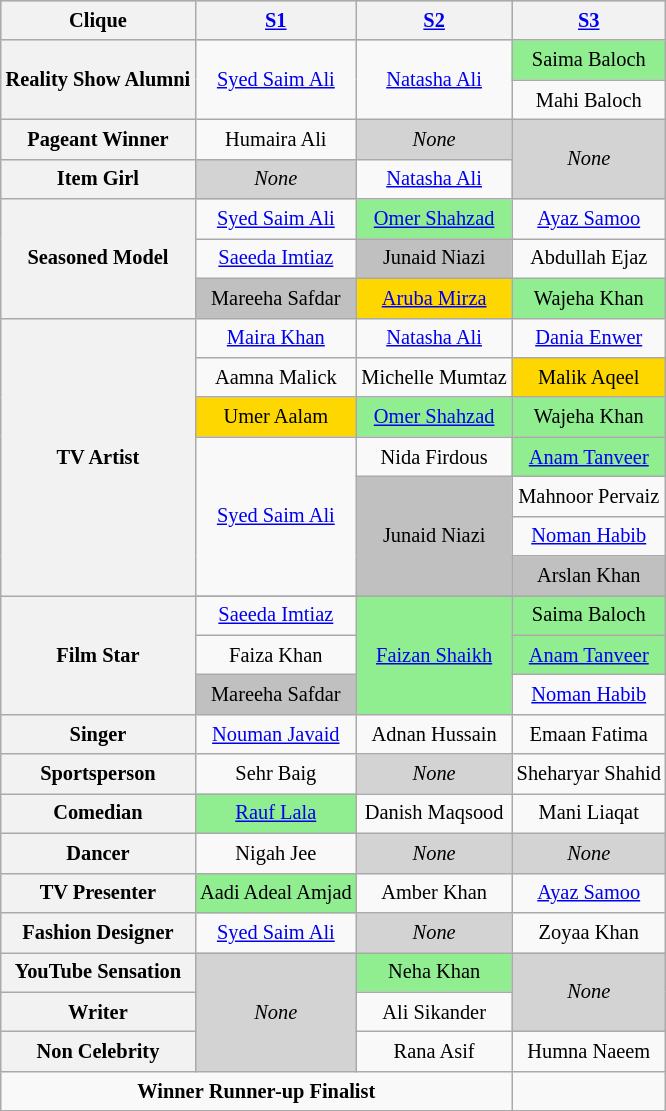<table class="wikitable sortable" style="text-align:center;font-size: 85%;   line-height:20px; width:auto;">
<tr bgcolor="#CCCCCC" align="center">
<th>Clique</th>
<th><a href='#'>S1</a></th>
<th><a href='#'>S2</a></th>
<th><a href='#'>S3</a></th>
</tr>
<tr>
<th rowspan="2" bgcolor="#CCCCCC">Reality Show Alumni</th>
<td rowspan="2"><a href='#'>Syed Saim Ali</a></td>
<td rowspan="2"><a href='#'>Natasha Ali</a></td>
<td bgcolor="lightgreen">Saima Baloch</td>
</tr>
<tr>
<td>Mahi Baloch</td>
</tr>
<tr>
<th bgcolor="#CCCCCC">Pageant Winner</th>
<td>Humaira Ali</td>
<td bgcolor="lightgrey"><em> None </em></td>
<td rowspan="2" bgcolor="lightgrey"><em> None </em></td>
</tr>
<tr>
<th bgcolor="#CCCCCC">Item Girl</th>
<td bgcolor="lightgrey"><em> None </em></td>
<td><a href='#'>Natasha Ali</a></td>
</tr>
<tr>
<th rowspan="3" bgcolor="#CCCCCC">Seasoned Model</th>
<td><a href='#'>Syed Saim Ali</a></td>
<td bgcolor="lightgreen"><a href='#'>Omer Shahzad</a></td>
<td><a href='#'>Ayaz Samoo</a></td>
</tr>
<tr>
<td><a href='#'>Saeeda Imtiaz</a></td>
<td bgcolor="silver">Junaid Niazi</td>
<td>Abdullah Ejaz</td>
</tr>
<tr>
<td bgcolor="silver">Mareeha Safdar</td>
<td bgcolor="gold"><a href='#'>Aruba Mirza</a></td>
<td bgcolor="lightgreen">Wajeha Khan</td>
</tr>
<tr>
<th rowspan="7" bgcolor="#CCCCCC">TV Artist</th>
<td><a href='#'>Maira Khan</a></td>
<td><a href='#'>Natasha Ali</a></td>
<td><a href='#'>Dania Enwer</a></td>
</tr>
<tr>
<td>Aamna Malick</td>
<td>Michelle Mumtaz</td>
<td bgcolor="gold">Malik Aqeel</td>
</tr>
<tr>
<td bgcolor="gold">Umer Aalam</td>
<td bgcolor="lightgreen"><a href='#'>Omer Shahzad</a></td>
<td bgcolor="lightgreen">Wajeha Khan</td>
</tr>
<tr>
<td rowspan="4"><a href='#'>Syed Saim Ali</a></td>
<td>Nida Firdous</td>
<td bgcolor="lightgreen"><a href='#'>Anam Tanveer</a></td>
</tr>
<tr>
<td rowspan="3" bgcolor="silver">Junaid Niazi</td>
<td>Mahnoor Pervaiz</td>
</tr>
<tr>
<td><a href='#'>Noman Habib</a></td>
</tr>
<tr>
<td bgcolor="silver">Arslan Khan</td>
</tr>
<tr>
<th rowspan="4" bgcolor="#CCCCCC">Film Star</th>
</tr>
<tr>
<td><a href='#'>Saeeda Imtiaz</a></td>
<td rowspan="3" bgcolor="lightgreen"><a href='#'>Faizan Shaikh</a></td>
<td bgcolor="lightgreen">Saima Baloch</td>
</tr>
<tr>
<td>Faiza Khan</td>
<td bgcolor="lightgreen"><a href='#'>Anam Tanveer</a></td>
</tr>
<tr>
<td bgcolor="silver">Mareeha Safdar</td>
<td><a href='#'>Noman Habib</a></td>
</tr>
<tr>
<th bgcolor="#CCCCCC">Singer</th>
<td><a href='#'>Nouman Javaid</a></td>
<td>Adnan Hussain</td>
<td>Emaan Fatima</td>
</tr>
<tr>
<th bgcolor="#CCCCCC">Sportsperson</th>
<td>Sehr Baig</td>
<td bgcolor="lightgrey"><em>None</em></td>
<td>Sheharyar Shahid</td>
</tr>
<tr>
<th bgcolor="#CCCCCC">Comedian</th>
<td bgcolor="lightgreen"><a href='#'>Rauf Lala</a></td>
<td>Danish Maqsood</td>
<td>Mani Liaqat</td>
</tr>
<tr>
<th bgcolor="#CCCCCC">Dancer</th>
<td>Nigah Jee</td>
<td bgcolor="lightgrey"><em>None</em></td>
<td bgcolor="lightgrey"><em> None </em></td>
</tr>
<tr>
<th bgcolor="#CCCCCC">TV Presenter</th>
<td bgcolor="lightgreen">Aadi Adeal Amjad</td>
<td>Amber Khan</td>
<td><a href='#'>Ayaz Samoo</a></td>
</tr>
<tr>
<th bgcolor="#CCCCCC">Fashion Designer</th>
<td><a href='#'>Syed Saim Ali</a></td>
<td bgcolor="lightgrey"><em>None</em></td>
<td>Zoyaa Khan</td>
</tr>
<tr>
<th bgcolor="#CCCCCC">YouTube Sensation</th>
<td rowspan="3" bgcolor="lightgrey"><em>None</em></td>
<td bgcolor="lightgreen">Neha Khan</td>
<td rowspan="2" bgcolor="lightgrey"><em> None </em></td>
</tr>
<tr>
<th bgcolor="#CCCCCC">Writer</th>
<td>Ali Sikander</td>
</tr>
<tr>
<th>Non Celebrity</th>
<td>Rana Asif</td>
<td>Humna Naeem</td>
</tr>
<tr>
<td colspan="3"><strong>  Winner</strong>  <strong>  Runner-up</strong>   <strong> Finalist</strong></td>
</tr>
</table>
